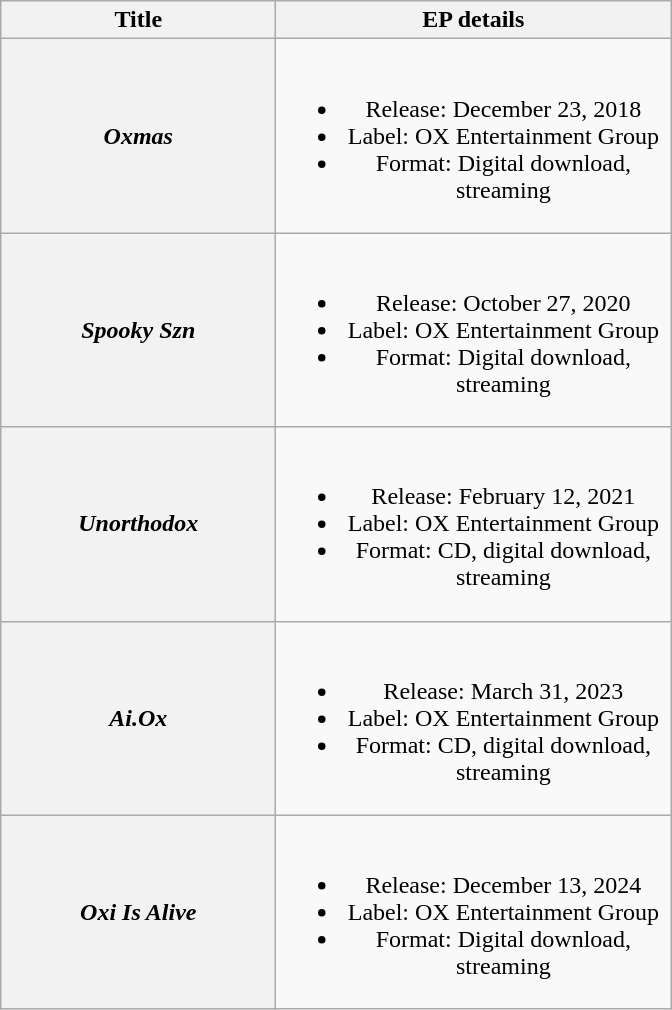<table class="wikitable plainrowheaders" style="text-align: center;">
<tr>
<th scope="col" style="width:11em;">Title</th>
<th scope="col" style="width:16em;">EP details</th>
</tr>
<tr>
<th scope="row"><em>Oxmas</em><br></th>
<td><br><ul><li>Release: December 23, 2018</li><li>Label: OX Entertainment Group</li><li>Format: Digital download, streaming</li></ul></td>
</tr>
<tr>
<th scope="row"><em>Spooky Szn</em><br></th>
<td><br><ul><li>Release: October 27, 2020</li><li>Label: OX Entertainment Group</li><li>Format: Digital download, streaming</li></ul></td>
</tr>
<tr>
<th scope="row"><em>Unorthodox</em></th>
<td><br><ul><li>Release: February 12, 2021</li><li>Label: OX Entertainment Group</li><li>Format: CD, digital download, streaming</li></ul></td>
</tr>
<tr>
<th scope="row"><em>Ai.Ox</em></th>
<td><br><ul><li>Release: March 31, 2023</li><li>Label: OX Entertainment Group</li><li>Format: CD, digital download, streaming</li></ul></td>
</tr>
<tr>
<th scope="row"><em>Oxi Is Alive</em></th>
<td><br><ul><li>Release: December 13, 2024</li><li>Label: OX Entertainment Group</li><li>Format: Digital download, streaming</li></ul></td>
</tr>
</table>
